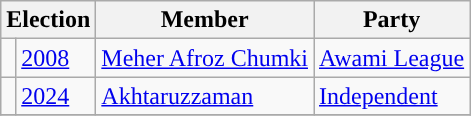<table class="wikitable">
<tr>
<th colspan="2">Election</th>
<th>Member</th>
<th>Party</th>
</tr>
<tr>
<td style="background-color:"></td>
<td><a href='#'>2008</a></td>
<td><a href='#'>Meher Afroz Chumki</a></td>
<td><a href='#'>Awami League</a></td>
</tr>
<tr>
<td style="background-color:"></td>
<td><a href='#'>2024</a></td>
<td><a href='#'>Akhtaruzzaman</a></td>
<td><a href='#'>Independent</a></td>
</tr>
<tr>
</tr>
</table>
